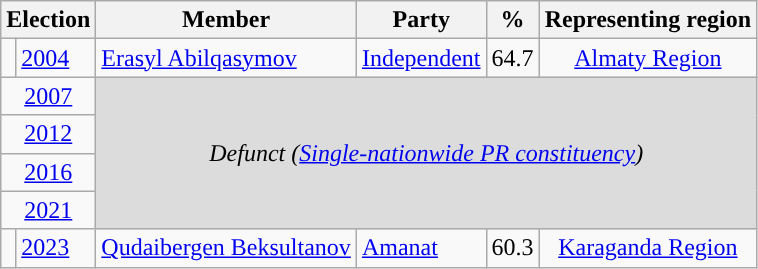<table class="wikitable">
<tr>
<th colspan="2">Election</th>
<th>Member</th>
<th>Party</th>
<th>%</th>
<th>Representing region</th>
</tr>
<tr>
<td style="background-color: "></td>
<td><a href='#'>2004</a></td>
<td><a href='#'>Erasyl Abilqasymov</a></td>
<td><a href='#'>Independent</a></td>
<td align="right">64.7</td>
<td align="center"><a href='#'>Almaty Region</a></td>
</tr>
<tr>
<td colspan="2" align="center"><a href='#'>2007</a></td>
<td colspan="4" rowspan="4" align="center" style="background-color:#DCDCDC"><em>Defunct (<a href='#'>Single-nationwide PR constituency</a>)</em></td>
</tr>
<tr>
<td colspan="2" align="center"><a href='#'>2012</a></td>
</tr>
<tr>
<td colspan="2" align="center"><a href='#'>2016</a></td>
</tr>
<tr>
<td colspan="2" align="center"><a href='#'>2021</a></td>
</tr>
<tr>
<td style="background-color: "></td>
<td><a href='#'>2023</a></td>
<td><a href='#'>Qudaibergen Beksultanov</a></td>
<td><a href='#'>Amanat</a></td>
<td align="right">60.3</td>
<td align="center"><a href='#'>Karaganda Region</a></td>
</tr>
</table>
